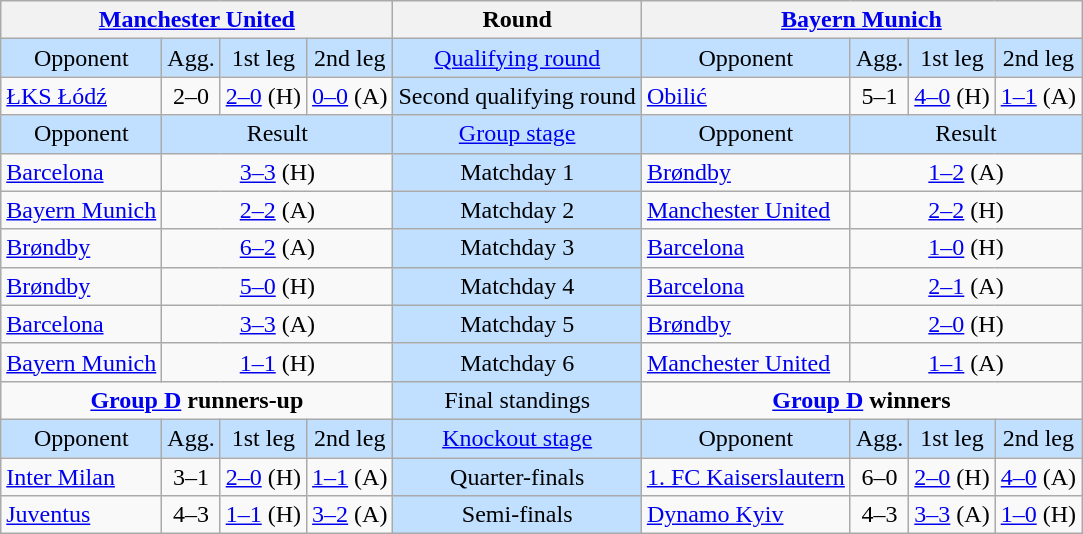<table class="wikitable" style="text-align:center">
<tr>
<th colspan=4> <a href='#'>Manchester United</a></th>
<th>Round</th>
<th colspan=4> <a href='#'>Bayern Munich</a></th>
</tr>
<tr style="background:#c1e0ff">
<td>Opponent</td>
<td>Agg.</td>
<td>1st leg</td>
<td>2nd leg</td>
<td><a href='#'>Qualifying round</a></td>
<td>Opponent</td>
<td>Agg.</td>
<td>1st leg</td>
<td>2nd leg</td>
</tr>
<tr>
<td align=left> <a href='#'>ŁKS Łódź</a></td>
<td>2–0</td>
<td><a href='#'>2–0</a> (H)</td>
<td><a href='#'>0–0</a> (A)</td>
<td bgcolor=#c1e0ff>Second qualifying round</td>
<td align=left> <a href='#'>Obilić</a></td>
<td>5–1</td>
<td><a href='#'>4–0</a> (H)</td>
<td><a href='#'>1–1</a> (A)</td>
</tr>
<tr bgcolor=#c1e0ff>
<td>Opponent</td>
<td colspan=3>Result</td>
<td><a href='#'>Group stage</a></td>
<td>Opponent</td>
<td colspan=3>Result</td>
</tr>
<tr>
<td align=left> <a href='#'>Barcelona</a></td>
<td colspan=3><a href='#'>3–3</a> (H)</td>
<td bgcolor=#c1e0ff>Matchday 1</td>
<td align=left> <a href='#'>Brøndby</a></td>
<td colspan=3><a href='#'>1–2</a> (A)</td>
</tr>
<tr>
<td align=left> <a href='#'>Bayern Munich</a></td>
<td colspan=3><a href='#'>2–2</a> (A)</td>
<td bgcolor=#c1e0ff>Matchday 2</td>
<td align=left> <a href='#'>Manchester United</a></td>
<td colspan=3><a href='#'>2–2</a> (H)</td>
</tr>
<tr>
<td align=left> <a href='#'>Brøndby</a></td>
<td colspan=3><a href='#'>6–2</a> (A)</td>
<td bgcolor=#c1e0ff>Matchday 3</td>
<td align=left> <a href='#'>Barcelona</a></td>
<td colspan=3><a href='#'>1–0</a> (H)</td>
</tr>
<tr>
<td align=left> <a href='#'>Brøndby</a></td>
<td colspan=3><a href='#'>5–0</a> (H)</td>
<td bgcolor=#c1e0ff>Matchday 4</td>
<td align=left> <a href='#'>Barcelona</a></td>
<td colspan=3><a href='#'>2–1</a> (A)</td>
</tr>
<tr>
<td align=left> <a href='#'>Barcelona</a></td>
<td colspan=3><a href='#'>3–3</a> (A)</td>
<td bgcolor=#c1e0ff>Matchday 5</td>
<td align=left> <a href='#'>Brøndby</a></td>
<td colspan=3><a href='#'>2–0</a> (H)</td>
</tr>
<tr>
<td align=left> <a href='#'>Bayern Munich</a></td>
<td colspan=3><a href='#'>1–1</a> (H)</td>
<td bgcolor=#c1e0ff>Matchday 6</td>
<td align=left> <a href='#'>Manchester United</a></td>
<td colspan=3><a href='#'>1–1</a> (A)</td>
</tr>
<tr>
<td colspan=4 align=center valign=top><strong><a href='#'>Group D</a> runners-up</strong><br></td>
<td bgcolor=#c1e0ff>Final standings</td>
<td colspan=4 align=center valign=top><strong><a href='#'>Group D</a> winners</strong><br></td>
</tr>
<tr bgcolor=#c1e0ff>
<td>Opponent</td>
<td>Agg.</td>
<td>1st leg</td>
<td>2nd leg</td>
<td><a href='#'>Knockout stage</a></td>
<td>Opponent</td>
<td>Agg.</td>
<td>1st leg</td>
<td>2nd leg</td>
</tr>
<tr>
<td align=left> <a href='#'>Inter Milan</a></td>
<td>3–1</td>
<td><a href='#'>2–0</a> (H)</td>
<td><a href='#'>1–1</a> (A)</td>
<td bgcolor=#c1e0ff>Quarter-finals</td>
<td align=left> <a href='#'>1. FC Kaiserslautern</a></td>
<td>6–0</td>
<td><a href='#'>2–0</a> (H)</td>
<td><a href='#'>4–0</a> (A)</td>
</tr>
<tr>
<td align=left> <a href='#'>Juventus</a></td>
<td>4–3</td>
<td><a href='#'>1–1</a> (H)</td>
<td><a href='#'>3–2</a> (A)</td>
<td bgcolor=#c1e0ff>Semi-finals</td>
<td align=left> <a href='#'>Dynamo Kyiv</a></td>
<td>4–3</td>
<td><a href='#'>3–3</a> (A)</td>
<td><a href='#'>1–0</a> (H)</td>
</tr>
</table>
